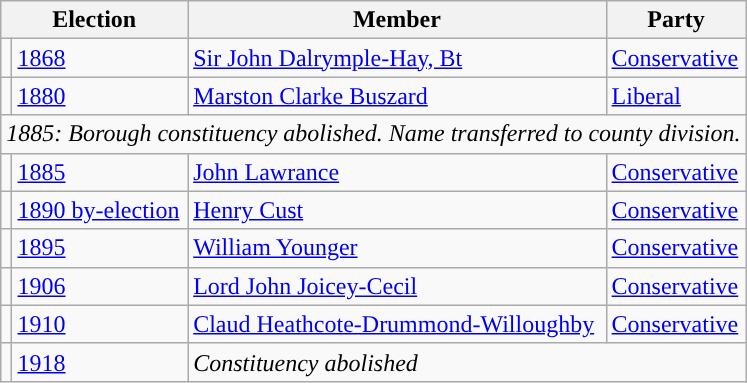<table class="wikitable">
<tr>
<th colspan="2">Election</th>
<th>Member</th>
<th>Party</th>
</tr>
<tr>
<td style="color:inherit;background-color: "></td>
<td><a href='#'>1868</a></td>
<td><a href='#'>Sir John Dalrymple-Hay, Bt</a></td>
<td><a href='#'>Conservative</a></td>
</tr>
<tr>
<td style="color:inherit;background-color: "></td>
<td><a href='#'>1880</a></td>
<td><a href='#'>Marston Clarke Buszard</a></td>
<td><a href='#'>Liberal</a></td>
</tr>
<tr>
<td colspan="7" align="center"><em>1885: Borough constituency abolished. Name transferred to county division.</em></td>
</tr>
<tr>
<td style="color:inherit;background-color: "></td>
<td><a href='#'>1885</a></td>
<td><a href='#'>John Lawrance</a></td>
<td><a href='#'>Conservative</a></td>
</tr>
<tr>
<td style="color:inherit;background-color: "></td>
<td><a href='#'>1890 by-election</a></td>
<td><a href='#'>Henry Cust</a></td>
<td><a href='#'>Conservative</a></td>
</tr>
<tr>
<td style="color:inherit;background-color: "></td>
<td><a href='#'>1895</a></td>
<td><a href='#'>William Younger</a></td>
<td><a href='#'>Conservative</a></td>
</tr>
<tr>
<td style="color:inherit;background-color: "></td>
<td><a href='#'>1906</a></td>
<td><a href='#'>Lord John Joicey-Cecil</a></td>
<td><a href='#'>Conservative</a></td>
</tr>
<tr>
<td style="color:inherit;background-color: "></td>
<td><a href='#'>1910</a></td>
<td><a href='#'>Claud Heathcote-Drummond-Willoughby</a></td>
<td><a href='#'>Conservative</a></td>
</tr>
<tr>
<td></td>
<td><a href='#'>1918</a></td>
<td colspan="2"><em>Constituency abolished</em></td>
</tr>
</table>
